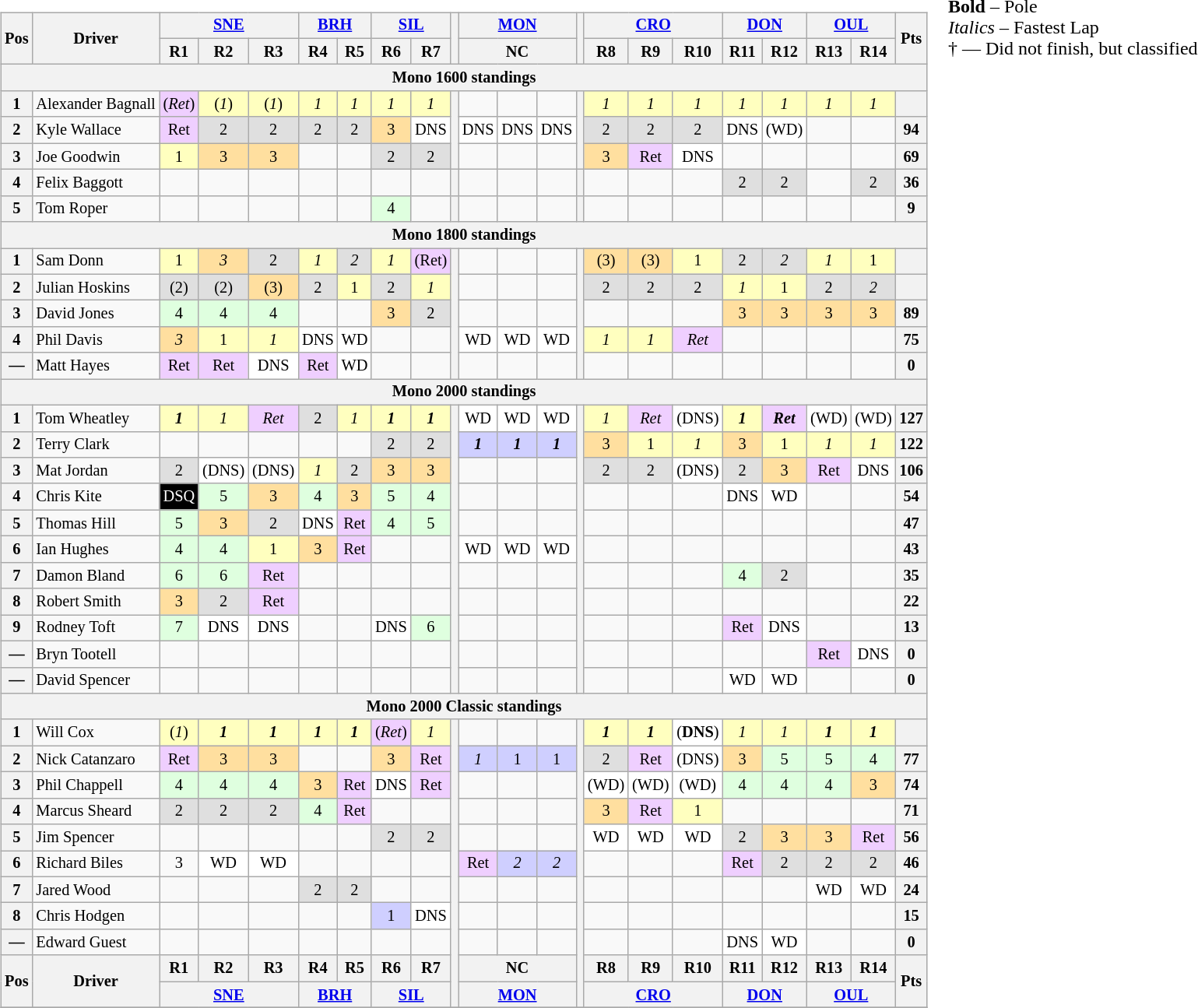<table>
<tr>
<td valign="top"><br><table class="wikitable" style="font-size:85%; text-align:center">
<tr>
<th rowspan="2" valign="middle">Pos</th>
<th rowspan="2" valign="middle">Driver</th>
<th colspan="3"><a href='#'>SNE</a><br></th>
<th colspan="2"><a href='#'>BRH</a><br></th>
<th colspan="2"><a href='#'>SIL</a><br></th>
<th rowspan="2"></th>
<th colspan="3"><a href='#'>MON</a><br></th>
<th rowspan="2"></th>
<th colspan="3"><a href='#'>CRO</a><br></th>
<th colspan="2"><a href='#'>DON</a><br></th>
<th colspan="2"><a href='#'>OUL</a><br></th>
<th rowspan="2" valign="middle">Pts</th>
</tr>
<tr>
<th>R1</th>
<th>R2</th>
<th>R3</th>
<th>R4</th>
<th>R5</th>
<th>R6</th>
<th>R7</th>
<th colspan="3">NC</th>
<th>R8</th>
<th>R9</th>
<th>R10</th>
<th>R11</th>
<th>R12</th>
<th>R13</th>
<th>R14</th>
</tr>
<tr>
<th colspan="22">Mono 1600 standings</th>
</tr>
<tr>
<th>1</th>
<td align="left" nowrap> Alexander Bagnall</td>
<td style="background:#efcfff;">(<em>Ret</em>)</td>
<td style="background:#ffffbf;">(<em>1</em>)</td>
<td style="background:#ffffbf;">(<em>1</em>)</td>
<td style="background:#ffffbf;"><em>1</em></td>
<td style="background:#ffffbf;"><em>1</em></td>
<td style="background:#ffffbf;"><em>1</em></td>
<td style="background:#ffffbf;"><em>1</em></td>
<th rowspan="3"></th>
<td></td>
<td></td>
<td></td>
<th rowspan="3"></th>
<td style="background:#ffffbf;"><em>1</em></td>
<td style="background:#ffffbf;"><em>1</em></td>
<td style="background:#ffffbf;"><em>1</em></td>
<td style="background:#ffffbf;"><em>1</em></td>
<td style="background:#ffffbf;"><em>1</em></td>
<td style="background:#ffffbf;"><em>1</em></td>
<td style="background:#ffffbf;"><em>1</em></td>
<th></th>
</tr>
<tr>
<th>2</th>
<td align="left"> Kyle Wallace</td>
<td style="background:#efcfff;">Ret</td>
<td style="background:#dfdfdf;">2</td>
<td style="background:#dfdfdf;">2</td>
<td style="background:#dfdfdf;">2</td>
<td style="background:#dfdfdf;">2</td>
<td style="background:#ffdf9f;">3</td>
<td style="background:#ffffff;">DNS</td>
<td style="background:#ffffff;">DNS</td>
<td style="background:#ffffff;">DNS</td>
<td style="background:#ffffff;">DNS</td>
<td style="background:#dfdfdf;">2</td>
<td style="background:#dfdfdf;">2</td>
<td style="background:#dfdfdf;">2</td>
<td style="background:#ffffff;">DNS</td>
<td style="background:#ffffff;">(WD)</td>
<td></td>
<td></td>
<th>94</th>
</tr>
<tr>
<th>3</th>
<td align="left"> Joe Goodwin</td>
<td style="background:#ffffbf;">1</td>
<td style="background:#ffdf9f;">3</td>
<td style="background:#ffdf9f;">3</td>
<td></td>
<td></td>
<td style="background:#dfdfdf;">2</td>
<td style="background:#dfdfdf;">2</td>
<td></td>
<td></td>
<td></td>
<td style="background:#ffdf9f;">3</td>
<td style="background:#efcfff;">Ret</td>
<td style="background:#ffffff;">DNS</td>
<td></td>
<td></td>
<td></td>
<td></td>
<th>69</th>
</tr>
<tr>
<th>4</th>
<td align="left"> Felix Baggott</td>
<td></td>
<td></td>
<td></td>
<td></td>
<td></td>
<td></td>
<td></td>
<th></th>
<td></td>
<td></td>
<td></td>
<th></th>
<td></td>
<td></td>
<td></td>
<td style="background:#dfdfdf;">2</td>
<td style="background:#dfdfdf;">2</td>
<td></td>
<td style="background:#dfdfdf;">2</td>
<th>36</th>
</tr>
<tr>
<th>5</th>
<td align="left"> Tom Roper</td>
<td></td>
<td></td>
<td></td>
<td></td>
<td></td>
<td style="background:#dfffdf;">4</td>
<td></td>
<th></th>
<td></td>
<td></td>
<td></td>
<th></th>
<td></td>
<td></td>
<td></td>
<td></td>
<td></td>
<td></td>
<td></td>
<th>9</th>
</tr>
<tr>
<th colspan="22">Mono 1800 standings</th>
</tr>
<tr>
<th>1</th>
<td align="left"> Sam Donn</td>
<td style="background:#ffffbf;">1</td>
<td style="background:#ffdf9f;"><em>3</em></td>
<td style="background:#dfdfdf;">2</td>
<td style="background:#ffffbf;"><em>1</em></td>
<td style="background:#dfdfdf;"><em>2</em></td>
<td style="background:#ffffbf;"><em>1</em></td>
<td style="background:#efcfff;">(Ret)</td>
<th rowspan="5"></th>
<td></td>
<td></td>
<td></td>
<th rowspan="5"></th>
<td style="background:#ffdf9f;">(3)</td>
<td style="background:#ffdf9f;">(3)</td>
<td style="background:#ffffbf;">1</td>
<td style="background:#dfdfdf;">2</td>
<td style="background:#dfdfdf;"><em>2</em></td>
<td style="background:#ffffbf;"><em>1</em></td>
<td style="background:#ffffbf;">1</td>
<th></th>
</tr>
<tr>
<th>2</th>
<td align="left"> Julian Hoskins</td>
<td style="background:#dfdfdf;">(2)</td>
<td style="background:#dfdfdf;">(2)</td>
<td style="background:#ffdf9f;">(3)</td>
<td style="background:#dfdfdf;">2</td>
<td style="background:#ffffbf;">1</td>
<td style="background:#dfdfdf;">2</td>
<td style="background:#ffffbf;"><em>1</em></td>
<td></td>
<td></td>
<td></td>
<td style="background:#dfdfdf;">2</td>
<td style="background:#dfdfdf;">2</td>
<td style="background:#dfdfdf;">2</td>
<td style="background:#ffffbf;"><em>1</em></td>
<td style="background:#ffffbf;">1</td>
<td style="background:#dfdfdf;">2</td>
<td style="background:#dfdfdf;"><em>2</em></td>
<th></th>
</tr>
<tr>
<th>3</th>
<td align="left"> David Jones</td>
<td style="background:#dfffdf;">4</td>
<td style="background:#dfffdf;">4</td>
<td style="background:#dfffdf;">4</td>
<td></td>
<td></td>
<td style="background:#ffdf9f;">3</td>
<td style="background:#dfdfdf;">2</td>
<td></td>
<td></td>
<td></td>
<td></td>
<td></td>
<td></td>
<td style="background:#ffdf9f;">3</td>
<td style="background:#ffdf9f;">3</td>
<td style="background:#ffdf9f;">3</td>
<td style="background:#ffdf9f;">3</td>
<th>89</th>
</tr>
<tr>
<th>4</th>
<td align="left"> Phil Davis</td>
<td style="background:#ffdf9f;"><em>3</em></td>
<td style="background:#ffffbf;">1</td>
<td style="background:#ffffbf;"><em>1</em></td>
<td style="background:#ffffff;">DNS</td>
<td style="background:#ffffff;">WD</td>
<td></td>
<td></td>
<td style="background:#ffffff;">WD</td>
<td style="background:#ffffff;">WD</td>
<td style="background:#ffffff;">WD</td>
<td style="background:#ffffbf;"><em>1</em></td>
<td style="background:#ffffbf;"><em>1</em></td>
<td style="background:#efcfff;"><em>Ret</em></td>
<td></td>
<td></td>
<td></td>
<td></td>
<th>75</th>
</tr>
<tr>
<th>—</th>
<td align="left"> Matt Hayes</td>
<td style="background:#efcfff;">Ret</td>
<td style="background:#efcfff;">Ret</td>
<td style="background:#ffffff;">DNS</td>
<td style="background:#efcfff;">Ret</td>
<td style="background:#ffffff;">WD</td>
<td></td>
<td></td>
<td></td>
<td></td>
<td></td>
<td></td>
<td></td>
<td></td>
<td></td>
<td></td>
<td></td>
<td></td>
<th>0</th>
</tr>
<tr>
<th colspan="22">Mono 2000 standings</th>
</tr>
<tr>
<th>1</th>
<td align="left"> Tom Wheatley</td>
<td style="background:#ffffbf;"><strong><em>1</em></strong></td>
<td style="background:#ffffbf;"><em>1</em></td>
<td style="background:#efcfff;"><em>Ret</em></td>
<td style="background:#dfdfdf;">2</td>
<td style="background:#ffffbf;"><em>1</em></td>
<td style="background:#ffffbf;"><strong><em>1</em></strong></td>
<td style="background:#ffffbf;"><strong><em>1</em></strong></td>
<th rowspan="11"></th>
<td style="background:#ffffff;">WD</td>
<td style="background:#ffffff;">WD</td>
<td style="background:#ffffff;">WD</td>
<th rowspan="11"></th>
<td style="background:#ffffbf;"><em>1</em></td>
<td style="background:#efcfff;"><em>Ret</em></td>
<td style="background:#ffffff;">(DNS)</td>
<td style="background:#ffffbf;"><strong><em>1</em></strong></td>
<td style="background:#efcfff;"><strong><em>Ret</em></strong></td>
<td style="background:#ffffff;">(WD)</td>
<td style="background:#ffffff;">(WD)</td>
<th>127</th>
</tr>
<tr>
<th>2</th>
<td align="left"> Terry Clark</td>
<td></td>
<td></td>
<td></td>
<td></td>
<td></td>
<td style="background:#dfdfdf;">2</td>
<td style="background:#dfdfdf;">2</td>
<td style="background:#cfcfff;"><strong><em>1</em></strong></td>
<td style="background:#cfcfff;"><strong><em>1</em></strong></td>
<td style="background:#cfcfff;"><strong><em>1</em></strong></td>
<td style="background:#ffdf9f;">3</td>
<td style="background:#ffffbf;">1</td>
<td style="background:#ffffbf;"><em>1</em></td>
<td style="background:#ffdf9f;">3</td>
<td style="background:#ffffbf;">1</td>
<td style="background:#ffffbf;"><em>1</em></td>
<td style="background:#ffffbf;"><em>1</em></td>
<th>122</th>
</tr>
<tr>
<th>3</th>
<td align="left"> Mat Jordan</td>
<td style="background:#dfdfdf;">2</td>
<td style="background:#ffffff;">(DNS)</td>
<td style="background:#ffffff;">(DNS)</td>
<td style="background:#ffffbf;"><em>1</em></td>
<td style="background:#dfdfdf;">2</td>
<td style="background:#ffdf9f;">3</td>
<td style="background:#ffdf9f;">3</td>
<td></td>
<td></td>
<td></td>
<td style="background:#dfdfdf;">2</td>
<td style="background:#dfdfdf;">2</td>
<td style="background:#ffffff;">(DNS)</td>
<td style="background:#dfdfdf;">2</td>
<td style="background:#ffdf9f;">3</td>
<td style="background:#efcfff;">Ret</td>
<td style="background:#ffffff;">DNS</td>
<th>106</th>
</tr>
<tr>
<th>4</th>
<td align="left"> Chris Kite</td>
<td style="background:#000000; color:white;">DSQ</td>
<td style="background:#dfffdf;">5</td>
<td style="background:#ffdf9f;">3</td>
<td style="background:#dfffdf;">4</td>
<td style="background:#ffdf9f;">3</td>
<td style="background:#dfffdf;">5</td>
<td style="background:#dfffdf;">4</td>
<td></td>
<td></td>
<td></td>
<td></td>
<td></td>
<td></td>
<td style="background:#ffffff;">DNS</td>
<td style="background:#ffffff;">WD</td>
<td></td>
<td></td>
<th>54</th>
</tr>
<tr>
<th>5</th>
<td align="left"> Thomas Hill</td>
<td style="background:#dfffdf;">5</td>
<td style="background:#ffdf9f;">3</td>
<td style="background:#dfdfdf;">2</td>
<td style="background:#ffffff;">DNS</td>
<td style="background:#efcfff;">Ret</td>
<td style="background:#dfffdf;">4</td>
<td style="background:#dfffdf;">5</td>
<td></td>
<td></td>
<td></td>
<td></td>
<td></td>
<td></td>
<td></td>
<td></td>
<td></td>
<td></td>
<th>47</th>
</tr>
<tr>
<th>6</th>
<td align="left"> Ian Hughes</td>
<td style="background:#dfffdf;">4</td>
<td style="background:#dfffdf;">4</td>
<td style="background:#ffffbf;">1</td>
<td style="background:#ffdf9f;">3</td>
<td style="background:#efcfff;">Ret</td>
<td></td>
<td></td>
<td style="background:#ffffff;">WD</td>
<td style="background:#ffffff;">WD</td>
<td style="background:#ffffff;">WD</td>
<td></td>
<td></td>
<td></td>
<td></td>
<td></td>
<td></td>
<td></td>
<th>43</th>
</tr>
<tr>
<th>7</th>
<td align="left"> Damon Bland</td>
<td style="background:#dfffdf;">6</td>
<td style="background:#dfffdf;">6</td>
<td style="background:#efcfff;">Ret</td>
<td></td>
<td></td>
<td></td>
<td></td>
<td></td>
<td></td>
<td></td>
<td></td>
<td></td>
<td></td>
<td style="background:#dfffdf;">4</td>
<td style="background:#dfdfdf;">2</td>
<td></td>
<td></td>
<th>35</th>
</tr>
<tr>
<th>8</th>
<td align="left"> Robert Smith</td>
<td style="background:#ffdf9f;">3</td>
<td style="background:#dfdfdf;">2</td>
<td style="background:#efcfff;">Ret</td>
<td></td>
<td></td>
<td></td>
<td></td>
<td></td>
<td></td>
<td></td>
<td></td>
<td></td>
<td></td>
<td></td>
<td></td>
<td></td>
<td></td>
<th>22</th>
</tr>
<tr>
<th>9</th>
<td align="left"> Rodney Toft</td>
<td style="background:#dfffdf;">7</td>
<td style="background:#ffffff;">DNS</td>
<td style="background:#ffffff;">DNS</td>
<td></td>
<td></td>
<td style="background:#ffffff;">DNS</td>
<td style="background:#dfffdf;">6</td>
<td></td>
<td></td>
<td></td>
<td></td>
<td></td>
<td></td>
<td style="background:#efcfff;">Ret</td>
<td style="background:#ffffff;">DNS</td>
<td></td>
<td></td>
<th>13</th>
</tr>
<tr>
<th>—</th>
<td align="left"> Bryn Tootell</td>
<td></td>
<td></td>
<td></td>
<td></td>
<td></td>
<td></td>
<td></td>
<td></td>
<td></td>
<td></td>
<td></td>
<td></td>
<td></td>
<td></td>
<td></td>
<td style="background:#efcfff;">Ret</td>
<td style="background:#ffffff;">DNS</td>
<th>0</th>
</tr>
<tr>
<th>—</th>
<td align="left"> David Spencer</td>
<td></td>
<td></td>
<td></td>
<td></td>
<td></td>
<td></td>
<td></td>
<td></td>
<td></td>
<td></td>
<td></td>
<td></td>
<td></td>
<td style="background:#ffffff;">WD</td>
<td style="background:#ffffff;">WD</td>
<td></td>
<td></td>
<th>0</th>
</tr>
<tr>
<th colspan="22">Mono 2000 Classic standings</th>
</tr>
<tr>
<th>1</th>
<td align="left"> Will Cox</td>
<td style="background:#ffffbf;">(<em>1</em>)</td>
<td style="background:#ffffbf;"><strong><em>1</em></strong></td>
<td style="background:#ffffbf;"><strong><em>1</em></strong></td>
<td style="background:#ffffbf;"><strong><em>1</em></strong></td>
<td style="background:#ffffbf;"><strong><em>1</em></strong></td>
<td style="background:#efcfff;">(<em>Ret</em>)</td>
<td style="background:#ffffbf;"><em>1</em></td>
<th rowspan="11"></th>
<td></td>
<td></td>
<td></td>
<th rowspan="11"></th>
<td style="background:#ffffbf;"><strong><em>1</em></strong></td>
<td style="background:#ffffbf;"><strong><em>1</em></strong></td>
<td style="background:#ffffff;">(<strong>DNS</strong>)</td>
<td style="background:#ffffbf;"><em>1</em></td>
<td style="background:#ffffbf;"><em>1</em></td>
<td style="background:#ffffbf;"><strong><em>1</em></strong></td>
<td style="background:#ffffbf;"><strong><em>1</em></strong></td>
<th></th>
</tr>
<tr>
<th>2</th>
<td align="left"> Nick Catanzaro</td>
<td style="background:#efcfff;">Ret</td>
<td style="background:#ffdf9f;">3</td>
<td style="background:#ffdf9f;">3</td>
<td></td>
<td></td>
<td style="background:#ffdf9f;">3</td>
<td style="background:#efcfff;">Ret</td>
<td style="background:#cfcfff;"><em>1</em></td>
<td style="background:#cfcfff;">1</td>
<td style="background:#cfcfff;">1</td>
<td style="background:#dfdfdf;">2</td>
<td style="background:#efcfff;">Ret</td>
<td style="background:#ffffff;">(DNS)</td>
<td style="background:#ffdf9f;">3</td>
<td style="background:#dfffdf;">5</td>
<td style="background:#dfffdf;">5</td>
<td style="background:#dfffdf;">4</td>
<th>77</th>
</tr>
<tr>
<th>3</th>
<td align="left"> Phil Chappell</td>
<td style="background:#dfffdf;">4</td>
<td style="background:#dfffdf;">4</td>
<td style="background:#dfffdf;">4</td>
<td style="background:#ffdf9f;">3</td>
<td style="background:#efcfff;">Ret</td>
<td style="background:#ffffff;">DNS</td>
<td style="background:#efcfff;">Ret</td>
<td></td>
<td></td>
<td></td>
<td style="background:#ffffff;">(WD)</td>
<td style="background:#ffffff;">(WD)</td>
<td style="background:#ffffff;">(WD)</td>
<td style="background:#dfffdf;">4</td>
<td style="background:#dfffdf;">4</td>
<td style="background:#dfffdf;">4</td>
<td style="background:#ffdf9f;">3</td>
<th>74</th>
</tr>
<tr>
<th>4</th>
<td align="left"> Marcus Sheard</td>
<td style="background:#dfdfdf;">2</td>
<td style="background:#dfdfdf;">2</td>
<td style="background:#dfdfdf;">2</td>
<td style="background:#dfffdf;">4</td>
<td style="background:#efcfff;">Ret</td>
<td></td>
<td></td>
<td></td>
<td></td>
<td></td>
<td style="background:#ffdf9f;">3</td>
<td style="background:#efcfff;">Ret</td>
<td style="background:#ffffbf;">1</td>
<td></td>
<td></td>
<td></td>
<td></td>
<th>71</th>
</tr>
<tr>
<th>5</th>
<td align="left"> Jim Spencer</td>
<td></td>
<td></td>
<td></td>
<td></td>
<td></td>
<td style="background:#dfdfdf;">2</td>
<td style="background:#dfdfdf;">2</td>
<td></td>
<td></td>
<td></td>
<td style="background:#ffffff;">WD</td>
<td style="background:#ffffff;">WD</td>
<td style="background:#ffffff;">WD</td>
<td style="background:#dfdfdf;">2</td>
<td style="background:#ffdf9f;">3</td>
<td style="background:#ffdf9f;">3</td>
<td style="background:#efcfff;">Ret</td>
<th>56</th>
</tr>
<tr>
<th>6</th>
<td align="left"> Richard Biles</td>
<td>3</td>
<td style="background:#ffffff;">WD</td>
<td style="background:#ffffff;">WD</td>
<td></td>
<td></td>
<td></td>
<td></td>
<td style="background:#efcfff;">Ret</td>
<td style="background:#cfcfff;"><em>2</em></td>
<td style="background:#cfcfff;"><em>2</em></td>
<td></td>
<td></td>
<td></td>
<td style="background:#efcfff;">Ret</td>
<td style="background:#dfdfdf;">2</td>
<td style="background:#dfdfdf;">2</td>
<td style="background:#dfdfdf;">2</td>
<th>46</th>
</tr>
<tr>
<th>7</th>
<td align="left"> Jared Wood</td>
<td></td>
<td></td>
<td></td>
<td style="background:#dfdfdf;">2</td>
<td style="background:#dfdfdf;">2</td>
<td></td>
<td></td>
<td></td>
<td></td>
<td></td>
<td></td>
<td></td>
<td></td>
<td></td>
<td></td>
<td style="background:#ffffff;">WD</td>
<td style="background:#ffffff;">WD</td>
<th>24</th>
</tr>
<tr>
<th>8</th>
<td align="left"> Chris Hodgen</td>
<td></td>
<td></td>
<td></td>
<td></td>
<td></td>
<td style="background:#cfcfff;">1</td>
<td style="background:#ffffff;">DNS</td>
<td></td>
<td></td>
<td></td>
<td></td>
<td></td>
<td></td>
<td></td>
<td></td>
<td></td>
<td></td>
<th>15</th>
</tr>
<tr>
<th>—</th>
<td align="left"> Edward Guest</td>
<td></td>
<td></td>
<td></td>
<td></td>
<td></td>
<td></td>
<td></td>
<td></td>
<td></td>
<td></td>
<td></td>
<td></td>
<td></td>
<td style="background:#ffffff;">DNS</td>
<td style="background:#ffffff;">WD</td>
<td></td>
<td></td>
<th>0</th>
</tr>
<tr>
<th rowspan="2">Pos</th>
<th rowspan="2">Driver</th>
<th>R1</th>
<th>R2</th>
<th>R3</th>
<th>R4</th>
<th>R5</th>
<th>R6</th>
<th>R7</th>
<th colspan="3">NC</th>
<th>R8</th>
<th>R9</th>
<th>R10</th>
<th>R11</th>
<th>R12</th>
<th>R13</th>
<th>R14</th>
<th rowspan="2">Pts</th>
</tr>
<tr valign="top">
<th colspan="3"><a href='#'>SNE</a><br></th>
<th colspan="2"><a href='#'>BRH</a><br></th>
<th colspan="2"><a href='#'>SIL</a><br></th>
<th colspan="3"><a href='#'>MON</a><br></th>
<th colspan="3"><a href='#'>CRO</a><br></th>
<th colspan="2"><a href='#'>DON</a><br></th>
<th colspan="2"><a href='#'>OUL</a><br></th>
</tr>
<tr>
</tr>
</table>
</td>
<td valign="top"><br><strong>Bold</strong> – Pole<br><em>Italics</em> – Fastest Lap<br>† — Did not finish, but classified</td>
</tr>
</table>
